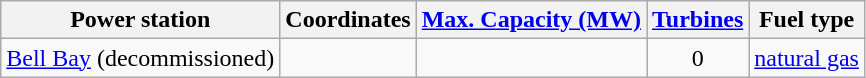<table class="wikitable sortable" style="text-align: center">
<tr>
<th>Power station</th>
<th>Coordinates</th>
<th><a href='#'>Max. Capacity (MW)</a></th>
<th><a href='#'>Turbines</a></th>
<th>Fuel type</th>
</tr>
<tr>
<td align="left"><a href='#'>Bell Bay</a> (decommissioned)</td>
<td></td>
<td></td>
<td>0</td>
<td><a href='#'>natural gas</a></td>
</tr>
</table>
